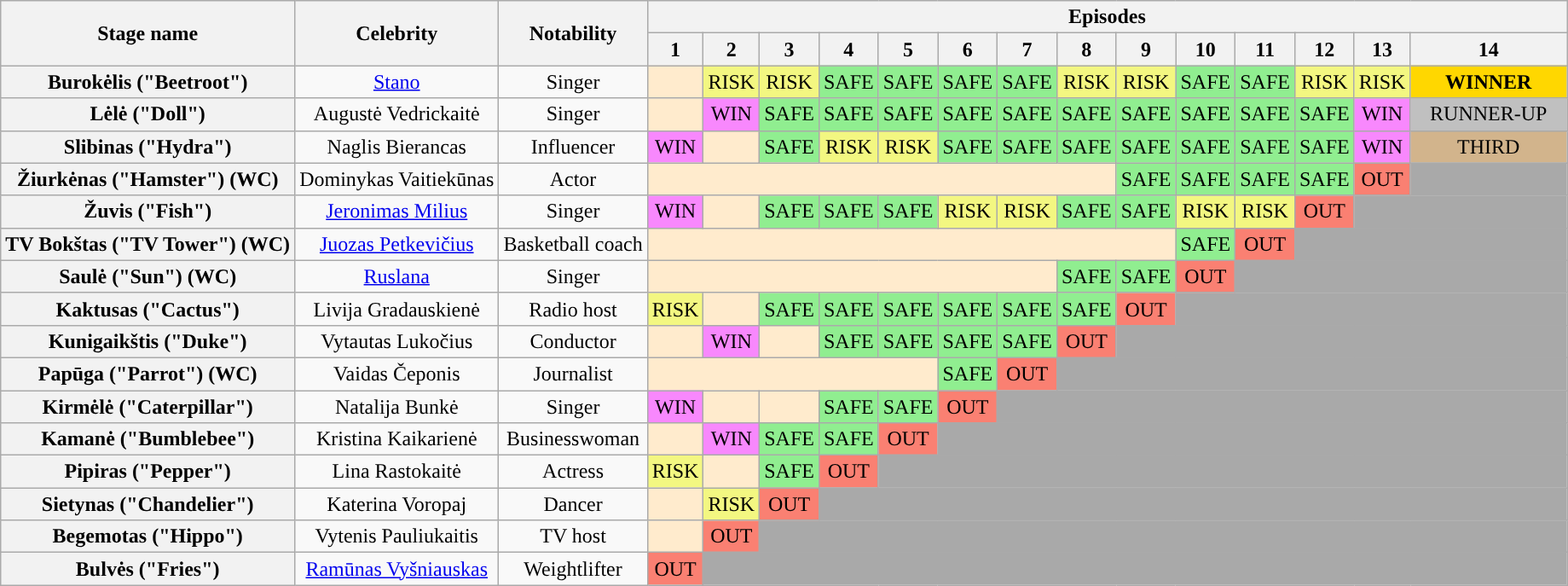<table class="wikitable" style="text-align:center; ">
<tr>
<th rowspan="2">Stage name</th>
<th rowspan="2">Celebrity</th>
<th rowspan="2">Notability</th>
<th colspan="14">Episodes</th>
</tr>
<tr>
<th>1</th>
<th>2</th>
<th>3</th>
<th>4</th>
<th>5</th>
<th>6</th>
<th>7</th>
<th>8</th>
<th>9</th>
<th>10</th>
<th>11</th>
<th>12</th>
<th>13</th>
<th>14</th>
</tr>
<tr>
<th>Burokėlis ("Beetroot")</th>
<td><a href='#'>Stano</a></td>
<td>Singer</td>
<td bgcolor="#FFEBCD"></td>
<td bgcolor="#F3F781">RISK</td>
<td bgcolor="#F3F781">RISK</td>
<td bgcolor="lightgreen">SAFE</td>
<td bgcolor="lightgreen">SAFE</td>
<td bgcolor="lightgreen">SAFE</td>
<td bgcolor="lightgreen">SAFE</td>
<td bgcolor="#F3F781">RISK</td>
<td bgcolor="#F3F781">RISK</td>
<td bgcolor="lightgreen">SAFE</td>
<td bgcolor="lightgreen">SAFE</td>
<td bgcolor="#F3F781">RISK</td>
<td bgcolor="#F3F781">RISK</td>
<td bgcolor=gold><strong>WINNER</strong></td>
</tr>
<tr>
<th>Lėlė ("Doll")</th>
<td>Augustė Vedrickaitė</td>
<td>Singer</td>
<td bgcolor="#FFEBCD"></td>
<td bgcolor="#F888FD">WIN</td>
<td bgcolor="lightgreen">SAFE</td>
<td bgcolor="lightgreen">SAFE</td>
<td bgcolor="lightgreen">SAFE</td>
<td bgcolor="lightgreen">SAFE</td>
<td bgcolor="lightgreen">SAFE</td>
<td bgcolor="lightgreen">SAFE</td>
<td bgcolor="lightgreen">SAFE</td>
<td bgcolor="lightgreen">SAFE</td>
<td bgcolor="lightgreen">SAFE</td>
<td bgcolor="lightgreen">SAFE</td>
<td bgcolor="#F888FD">WIN</td>
<td bgcolor=silver>RUNNER-UP</td>
</tr>
<tr>
<th>Slibinas ("Hydra")</th>
<td>Naglis Bierancas</td>
<td>Influencer</td>
<td bgcolor="#F888FD">WIN</td>
<td bgcolor="#FFEBCD"></td>
<td bgcolor="lightgreen">SAFE</td>
<td bgcolor="#F3F781">RISK</td>
<td bgcolor="#F3F781">RISK</td>
<td bgcolor="lightgreen">SAFE</td>
<td bgcolor="lightgreen">SAFE</td>
<td bgcolor="lightgreen">SAFE</td>
<td bgcolor="lightgreen">SAFE</td>
<td bgcolor="lightgreen">SAFE</td>
<td bgcolor="lightgreen">SAFE</td>
<td bgcolor="lightgreen">SAFE</td>
<td bgcolor="#F888FD">WIN</td>
<td style="width:10%;background:tan;">THIRD</td>
</tr>
<tr>
<th>Žiurkėnas ("Hamster") (WC)</th>
<td>Dominykas Vaitiekūnas</td>
<td>Actor</td>
<td colspan="8" bgcolor="#FFEBCD"></td>
<td bgcolor="lightgreen">SAFE</td>
<td bgcolor="lightgreen">SAFE</td>
<td bgcolor="lightgreen">SAFE</td>
<td bgcolor="lightgreen">SAFE</td>
<td bgcolor="salmon">OUT</td>
<td style="background:darkgray"></td>
</tr>
<tr>
<th>Žuvis ("Fish")</th>
<td><a href='#'>Jeronimas Milius</a></td>
<td>Singer</td>
<td bgcolor="#F888FD">WIN</td>
<td bgcolor="#FFEBCD"></td>
<td bgcolor="lightgreen">SAFE</td>
<td bgcolor="lightgreen">SAFE</td>
<td bgcolor="lightgreen">SAFE</td>
<td bgcolor="#F3F781">RISK</td>
<td bgcolor="#F3F781">RISK</td>
<td bgcolor="lightgreen">SAFE</td>
<td bgcolor="lightgreen">SAFE</td>
<td bgcolor="#F3F781">RISK</td>
<td bgcolor="#F3F781">RISK</td>
<td bgcolor="salmon">OUT</td>
<td colspan="2"  style="background:darkgray"></td>
</tr>
<tr>
<th>TV Bokštas ("TV Tower") (WC)</th>
<td><a href='#'>Juozas Petkevičius</a></td>
<td>Basketball coach</td>
<td colspan="9" bgcolor="#FFEBCD"></td>
<td bgcolor="lightgreen">SAFE</td>
<td bgcolor="salmon">OUT</td>
<td colspan="3" style="background:darkgray"></td>
</tr>
<tr>
<th>Saulė ("Sun") (WC)</th>
<td><a href='#'>Ruslana</a></td>
<td>Singer</td>
<td colspan="7" bgcolor="#FFEBCD"></td>
<td bgcolor="lightgreen">SAFE</td>
<td bgcolor="lightgreen">SAFE</td>
<td bgcolor="salmon">OUT</td>
<td colspan="4"  style="background:darkgray"></td>
</tr>
<tr>
<th>Kaktusas ("Cactus")</th>
<td>Livija Gradauskienė</td>
<td>Radio host</td>
<td bgcolor="#F3F781">RISK</td>
<td bgcolor="#FFEBCD"></td>
<td bgcolor="lightgreen">SAFE</td>
<td bgcolor="lightgreen">SAFE</td>
<td bgcolor="lightgreen">SAFE</td>
<td bgcolor="lightgreen">SAFE</td>
<td bgcolor="lightgreen">SAFE</td>
<td bgcolor="lightgreen">SAFE</td>
<td bgcolor="salmon">OUT</td>
<td colspan="5" style="background:darkgray"></td>
</tr>
<tr>
<th>Kunigaikštis ("Duke")</th>
<td>Vytautas Lukočius</td>
<td>Conductor</td>
<td bgcolor="#FFEBCD"></td>
<td bgcolor="#F888FD">WIN</td>
<td bgcolor="#FFEBCD"></td>
<td bgcolor="lightgreen">SAFE</td>
<td bgcolor="lightgreen">SAFE</td>
<td bgcolor="lightgreen">SAFE</td>
<td bgcolor="lightgreen">SAFE</td>
<td bgcolor="salmon">OUT</td>
<td colspan="6" style="background:darkgray"></td>
</tr>
<tr>
<th>Papūga ("Parrot") (WC)</th>
<td>Vaidas Čeponis</td>
<td>Journalist</td>
<td colspan="5" bgcolor="#FFEBCD"></td>
<td bgcolor="lightgreen">SAFE</td>
<td bgcolor="salmon">OUT</td>
<td colspan="7" style="background:darkgray"></td>
</tr>
<tr>
<th>Kirmėlė ("Caterpillar")</th>
<td>Natalija Bunkė</td>
<td>Singer</td>
<td bgcolor="#F888FD">WIN</td>
<td bgcolor="#FFEBCD"></td>
<td bgcolor="#FFEBCD"></td>
<td bgcolor="lightgreen">SAFE</td>
<td bgcolor="lightgreen">SAFE</td>
<td bgcolor="salmon">OUT</td>
<td colspan="8" style="background:darkgray"></td>
</tr>
<tr>
<th>Kamanė ("Bumblebee")</th>
<td>Kristina Kaikarienė</td>
<td>Businesswoman</td>
<td bgcolor="#FFEBCD"></td>
<td bgcolor="#F888FD">WIN</td>
<td bgcolor="lightgreen">SAFE</td>
<td bgcolor="lightgreen">SAFE</td>
<td bgcolor="salmon">OUT</td>
<td colspan="9" style="background:darkgray"></td>
</tr>
<tr>
<th>Pipiras ("Pepper")</th>
<td>Lina Rastokaitė</td>
<td>Actress</td>
<td bgcolor="#F3F781">RISK</td>
<td bgcolor="#FFEBCD"></td>
<td bgcolor="lightgreen">SAFE</td>
<td bgcolor="salmon">OUT</td>
<td colspan="10" style="background:darkgray"></td>
</tr>
<tr>
<th>Sietynas ("Chandelier")</th>
<td>Katerina Voropaj</td>
<td>Dancer</td>
<td bgcolor="#FFEBCD"></td>
<td bgcolor="#F3F781">RISK</td>
<td bgcolor="salmon">OUT</td>
<td colspan="11" style="background:darkgray"></td>
</tr>
<tr>
<th>Begemotas ("Hippo")</th>
<td>Vytenis Pauliukaitis</td>
<td>TV host</td>
<td bgcolor="#FFEBCD"></td>
<td bgcolor="salmon">OUT</td>
<td colspan="12" bgcolor="darkgrey"></td>
</tr>
<tr>
<th>Bulvės ("Fries")</th>
<td><a href='#'>Ramūnas Vyšniauskas</a></td>
<td>Weightlifter</td>
<td bgcolor="salmon">OUT</td>
<td colspan="13" bgcolor="darkgrey"></td>
</tr>
</table>
